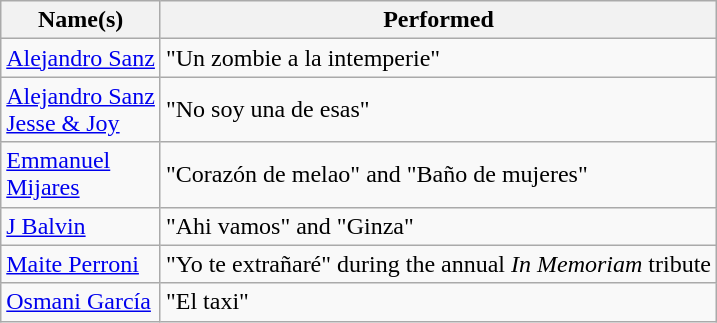<table class="wikitable sortable">
<tr>
<th>Name(s)</th>
<th>Performed</th>
</tr>
<tr>
<td><a href='#'>Alejandro Sanz</a></td>
<td>"Un zombie a la intemperie"</td>
</tr>
<tr>
<td><a href='#'>Alejandro Sanz</a> <br> <a href='#'>Jesse & Joy</a></td>
<td>"No soy una de esas"</td>
</tr>
<tr>
<td><a href='#'>Emmanuel</a> <br> <a href='#'>Mijares</a></td>
<td>"Corazón de melao" and "Baño de mujeres"</td>
</tr>
<tr>
<td><a href='#'>J Balvin</a></td>
<td>"Ahi vamos" and "Ginza"</td>
</tr>
<tr>
<td><a href='#'>Maite Perroni</a></td>
<td>"Yo te extrañaré" during the annual <em>In Memoriam</em> tribute</td>
</tr>
<tr>
<td><a href='#'>Osmani García</a></td>
<td>"El taxi"</td>
</tr>
</table>
